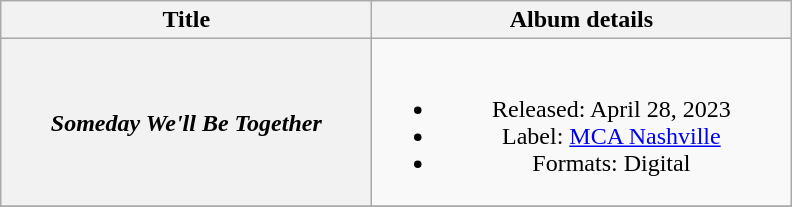<table class="wikitable plainrowheaders" style="text-align:center;" border="1">
<tr>
<th scope="col" style="width:15em;">Title</th>
<th scope="col" style="width:17em;">Album details</th>
</tr>
<tr>
<th scope="row"><em>Someday We'll Be Together</em></th>
<td><br><ul><li>Released: April 28, 2023</li><li>Label: <a href='#'>MCA Nashville</a></li><li>Formats: Digital</li></ul></td>
</tr>
<tr>
</tr>
</table>
